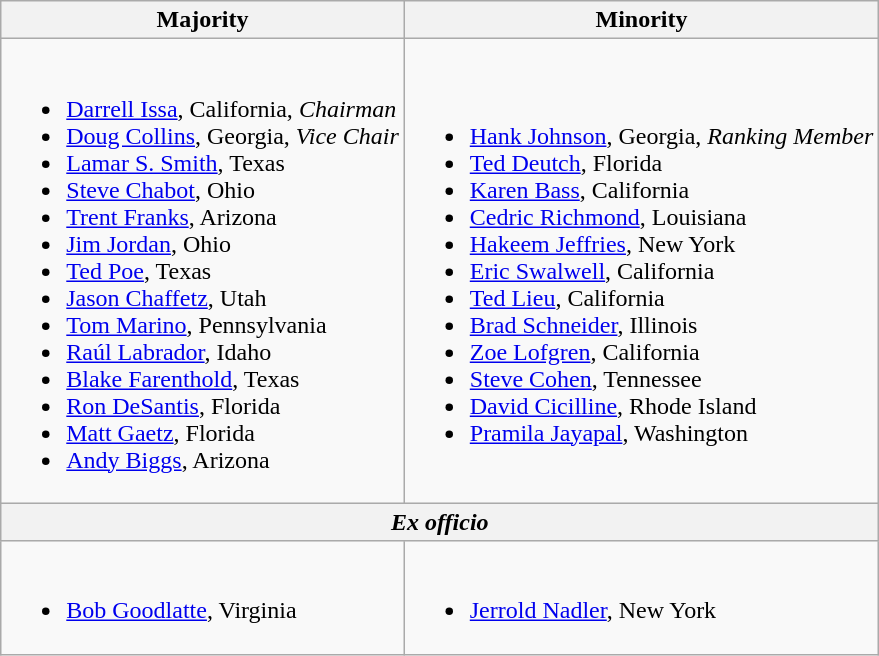<table class=wikitable>
<tr>
<th>Majority</th>
<th>Minority</th>
</tr>
<tr>
<td><br><ul><li><a href='#'>Darrell Issa</a>, California, <em>Chairman</em></li><li><a href='#'>Doug Collins</a>, Georgia, <em>Vice Chair</em></li><li><a href='#'>Lamar S. Smith</a>, Texas</li><li><a href='#'>Steve Chabot</a>, Ohio</li><li><a href='#'>Trent Franks</a>, Arizona</li><li><a href='#'>Jim Jordan</a>, Ohio</li><li><a href='#'>Ted Poe</a>, Texas</li><li><a href='#'>Jason Chaffetz</a>, Utah</li><li><a href='#'>Tom Marino</a>, Pennsylvania</li><li><a href='#'>Raúl Labrador</a>, Idaho</li><li><a href='#'>Blake Farenthold</a>, Texas</li><li><a href='#'>Ron DeSantis</a>, Florida</li><li><a href='#'>Matt Gaetz</a>, Florida</li><li><a href='#'>Andy Biggs</a>, Arizona</li></ul></td>
<td><br><ul><li><a href='#'>Hank Johnson</a>, Georgia, <em>Ranking Member</em></li><li><a href='#'>Ted Deutch</a>, Florida</li><li><a href='#'>Karen Bass</a>, California</li><li><a href='#'>Cedric Richmond</a>, Louisiana</li><li><a href='#'>Hakeem Jeffries</a>, New York</li><li><a href='#'>Eric Swalwell</a>, California</li><li><a href='#'>Ted Lieu</a>, California</li><li><a href='#'>Brad Schneider</a>, Illinois</li><li><a href='#'>Zoe Lofgren</a>, California</li><li><a href='#'>Steve Cohen</a>, Tennessee</li><li><a href='#'>David Cicilline</a>, Rhode Island</li><li><a href='#'>Pramila Jayapal</a>, Washington</li></ul></td>
</tr>
<tr>
<th colspan=2><em>Ex officio</em></th>
</tr>
<tr>
<td><br><ul><li><a href='#'>Bob Goodlatte</a>, Virginia</li></ul></td>
<td><br><ul><li><a href='#'>Jerrold Nadler</a>, New York</li></ul></td>
</tr>
</table>
